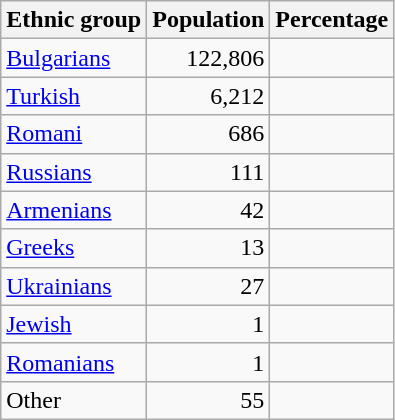<table class="wikitable sortable">
<tr>
<th>Ethnic group</th>
<th>Population</th>
<th>Percentage</th>
</tr>
<tr>
<td><a href='#'>Bulgarians</a></td>
<td align="right">122,806</td>
<td align="right"></td>
</tr>
<tr>
<td><a href='#'>Turkish</a></td>
<td align="right">6,212</td>
<td align="right"></td>
</tr>
<tr>
<td><a href='#'>Romani</a></td>
<td align="right">686</td>
<td align="right"></td>
</tr>
<tr>
<td><a href='#'>Russians</a></td>
<td align="right">111</td>
<td align="right"></td>
</tr>
<tr>
<td><a href='#'>Armenians</a></td>
<td align="right">42</td>
<td align="right"></td>
</tr>
<tr>
<td><a href='#'>Greeks</a></td>
<td align="right">13</td>
<td align="right"></td>
</tr>
<tr>
<td><a href='#'>Ukrainians</a></td>
<td align="right">27</td>
<td align="right"></td>
</tr>
<tr>
<td><a href='#'>Jewish</a></td>
<td align="right">1</td>
<td align="right"></td>
</tr>
<tr>
<td><a href='#'>Romanians</a></td>
<td align="right">1</td>
<td align="right"></td>
</tr>
<tr>
<td>Other</td>
<td align="right">55</td>
<td align="right"></td>
</tr>
</table>
